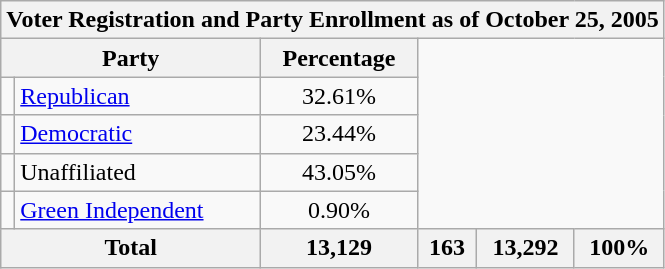<table class=wikitable>
<tr>
<th colspan = 6>Voter Registration and Party Enrollment as of October 25, 2005</th>
</tr>
<tr>
<th colspan = 2>Party</th>
<th>Percentage</th>
</tr>
<tr>
<td></td>
<td><a href='#'>Republican</a></td>
<td style="text-align:center">32.61%</td>
</tr>
<tr>
<td></td>
<td><a href='#'>Democratic</a></td>
<td style="text-align:center">23.44%</td>
</tr>
<tr>
<td></td>
<td>Unaffiliated</td>
<td style="text-align:center">43.05%</td>
</tr>
<tr>
<td></td>
<td><a href='#'>Green Independent</a></td>
<td style="text-align:center">0.90%</td>
</tr>
<tr>
<th colspan = 2>Total</th>
<th style="text-align:center">13,129</th>
<th style="text-align:center">163</th>
<th style="text-align:center">13,292</th>
<th style="text-align:center">100%</th>
</tr>
</table>
